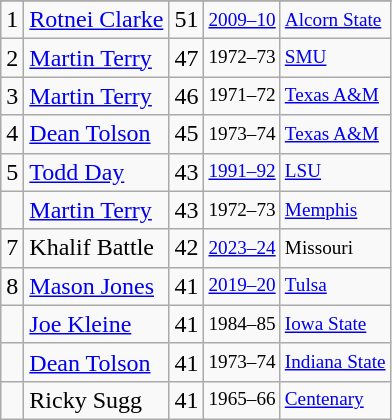<table class="wikitable">
<tr>
</tr>
<tr>
<td>1</td>
<td><a href='#'>Rotnei Clarke</a></td>
<td>51</td>
<td style="font-size:80%;"><a href='#'>2009–10</a></td>
<td style="font-size:80%;"><a href='#'>Alcorn State</a></td>
</tr>
<tr>
<td>2</td>
<td><a href='#'>Martin Terry</a></td>
<td>47</td>
<td style="font-size:80%;">1972–73</td>
<td style="font-size:80%;"><a href='#'>SMU</a></td>
</tr>
<tr>
<td>3</td>
<td><a href='#'>Martin Terry</a></td>
<td>46</td>
<td style="font-size:80%;">1971–72</td>
<td style="font-size:80%;"><a href='#'>Texas A&M</a></td>
</tr>
<tr>
<td>4</td>
<td><a href='#'>Dean Tolson</a></td>
<td>45</td>
<td style="font-size:80%;">1973–74</td>
<td style="font-size:80%;"><a href='#'>Texas A&M</a></td>
</tr>
<tr>
<td>5</td>
<td><a href='#'>Todd Day</a></td>
<td>43</td>
<td style="font-size:80%;"><a href='#'>1991–92</a></td>
<td style="font-size:80%;"><a href='#'>LSU</a></td>
</tr>
<tr>
<td></td>
<td><a href='#'>Martin Terry</a></td>
<td>43</td>
<td style="font-size:80%;">1972–73</td>
<td style="font-size:80%;"><a href='#'>Memphis</a></td>
</tr>
<tr>
<td>7</td>
<td>Khalif Battle</td>
<td>42</td>
<td style="font-size:80%;"><a href='#'>2023–24</a></td>
<td style="font-size:80%;">Missouri</td>
</tr>
<tr>
<td>8</td>
<td><a href='#'>Mason Jones</a></td>
<td>41</td>
<td style="font-size:80%;"><a href='#'>2019–20</a></td>
<td style="font-size:80%;"><a href='#'>Tulsa</a></td>
</tr>
<tr>
<td></td>
<td><a href='#'>Joe Kleine</a></td>
<td>41</td>
<td style="font-size:80%;">1984–85</td>
<td style="font-size:80%;"><a href='#'>Iowa State</a></td>
</tr>
<tr>
<td></td>
<td><a href='#'>Dean Tolson</a></td>
<td>41</td>
<td style="font-size:80%;">1973–74</td>
<td style="font-size:80%;"><a href='#'>Indiana State</a></td>
</tr>
<tr>
<td></td>
<td>Ricky Sugg</td>
<td>41</td>
<td style="font-size:80%;">1965–66</td>
<td style="font-size:80%;"><a href='#'>Centenary</a></td>
</tr>
</table>
